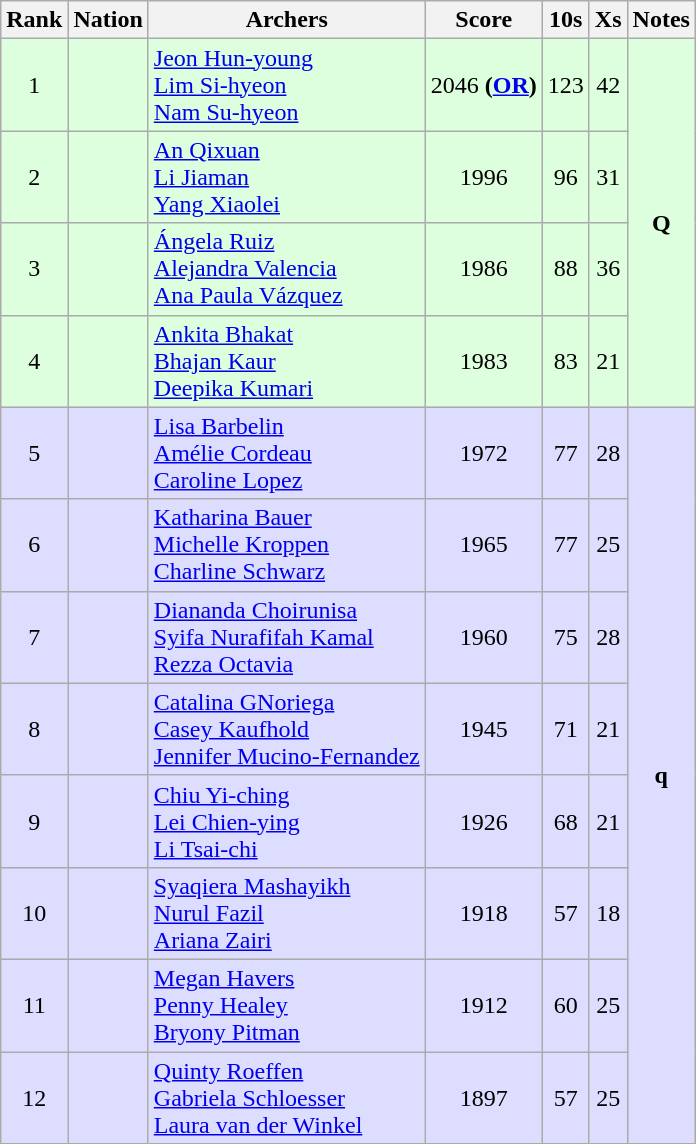<table class="wikitable sortable" style="text-align:center">
<tr>
<th>Rank</th>
<th>Nation</th>
<th>Archers</th>
<th>Score</th>
<th>10s</th>
<th>Xs</th>
<th>Notes</th>
</tr>
<tr bgcolor="ddffdd">
<td>1</td>
<td align="left"></td>
<td align="left"><a href='#'>Jeon Hun-young</a><br><a href='#'>Lim Si-hyeon</a><br><a href='#'>Nam Su-hyeon</a></td>
<td>2046 <strong>(<a href='#'>OR</a>)</strong></td>
<td>123</td>
<td>42</td>
<td rowspan="4"><strong>Q</strong></td>
</tr>
<tr bgcolor="ddffdd">
<td>2</td>
<td align="left"></td>
<td align="left"><a href='#'>An Qixuan</a><br><a href='#'>Li Jiaman</a><br><a href='#'>Yang Xiaolei</a></td>
<td>1996</td>
<td>96</td>
<td>31</td>
</tr>
<tr bgcolor="ddffdd">
<td>3</td>
<td align="left"></td>
<td align="left"><a href='#'>Ángela Ruiz</a><br><a href='#'>Alejandra Valencia</a><br><a href='#'>Ana Paula Vázquez</a></td>
<td>1986</td>
<td>88</td>
<td>36</td>
</tr>
<tr bgcolor="ddffdd">
<td>4</td>
<td align="left"></td>
<td align="left"><a href='#'>Ankita Bhakat</a><br><a href='#'>Bhajan Kaur</a><br><a href='#'>Deepika Kumari</a></td>
<td>1983</td>
<td>83</td>
<td>21</td>
</tr>
<tr bgcolor="ddddff">
<td>5</td>
<td align="left"></td>
<td align="left"><a href='#'>Lisa Barbelin</a><br><a href='#'>Amélie Cordeau</a><br><a href='#'>Caroline Lopez</a></td>
<td>1972</td>
<td>77</td>
<td>28</td>
<td rowspan="8"><strong>q</strong></td>
</tr>
<tr bgcolor="ddddff">
<td>6</td>
<td align="left"></td>
<td align="left"><a href='#'>Katharina Bauer</a><br><a href='#'>Michelle Kroppen</a><br><a href='#'>Charline Schwarz</a></td>
<td>1965</td>
<td>77</td>
<td>25</td>
</tr>
<tr bgcolor="ddddff">
<td>7</td>
<td align="left"></td>
<td align="left"><a href='#'>Diananda Choirunisa</a><br><a href='#'>Syifa Nurafifah Kamal</a><br><a href='#'>Rezza Octavia</a></td>
<td>1960</td>
<td>75</td>
<td>28</td>
</tr>
<tr bgcolor="ddddff">
<td>8</td>
<td align="left"></td>
<td align="left"><a href='#'>Catalina GNoriega</a><br><a href='#'>Casey Kaufhold</a><br><a href='#'>Jennifer Mucino-Fernandez</a></td>
<td>1945</td>
<td>71</td>
<td>21</td>
</tr>
<tr bgcolor="ddddff">
<td>9</td>
<td align="left"></td>
<td align="left"><a href='#'>Chiu Yi-ching</a><br><a href='#'>Lei Chien-ying</a><br><a href='#'>Li Tsai-chi</a></td>
<td>1926</td>
<td>68</td>
<td>21</td>
</tr>
<tr bgcolor="ddddff">
<td>10</td>
<td align="left"></td>
<td align="left"><a href='#'>Syaqiera Mashayikh</a><br><a href='#'>Nurul Fazil</a><br><a href='#'>Ariana Zairi</a></td>
<td>1918</td>
<td>57</td>
<td>18</td>
</tr>
<tr bgcolor="ddddff">
<td>11</td>
<td align="left"></td>
<td align="left"><a href='#'>Megan Havers</a><br><a href='#'>Penny Healey</a><br><a href='#'>Bryony Pitman</a></td>
<td>1912</td>
<td>60</td>
<td>25</td>
</tr>
<tr bgcolor="ddddff">
<td>12</td>
<td align="left"></td>
<td align="left"><a href='#'>Quinty Roeffen</a><br><a href='#'>Gabriela Schloesser</a><br><a href='#'>Laura van der Winkel</a></td>
<td>1897</td>
<td>57</td>
<td>25</td>
</tr>
</table>
